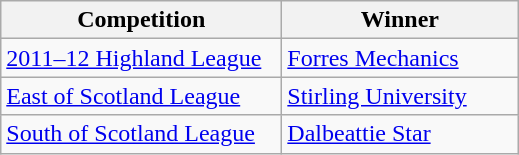<table class="wikitable">
<tr>
<th width=180>Competition</th>
<th width=150>Winner</th>
</tr>
<tr>
<td><a href='#'>2011–12 Highland League</a></td>
<td><a href='#'>Forres Mechanics</a></td>
</tr>
<tr>
<td><a href='#'>East of Scotland League</a></td>
<td><a href='#'>Stirling University</a></td>
</tr>
<tr>
<td><a href='#'>South of Scotland League</a></td>
<td><a href='#'>Dalbeattie Star</a></td>
</tr>
</table>
